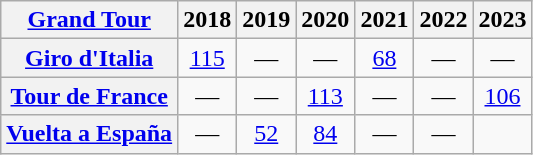<table class="wikitable plainrowheaders">
<tr>
<th scope="col"><a href='#'>Grand Tour</a></th>
<th scope="col">2018</th>
<th scope="col">2019</th>
<th scope="col">2020</th>
<th scope="col">2021</th>
<th scope="col">2022</th>
<th scope="col">2023</th>
</tr>
<tr style="text-align:center;">
<th scope="row"> <a href='#'>Giro d'Italia</a></th>
<td><a href='#'>115</a></td>
<td>—</td>
<td>—</td>
<td><a href='#'>68</a></td>
<td>—</td>
<td>—</td>
</tr>
<tr style="text-align:center;">
<th scope="row"> <a href='#'>Tour de France</a></th>
<td>—</td>
<td>—</td>
<td><a href='#'>113</a></td>
<td>—</td>
<td>—</td>
<td><a href='#'>106</a></td>
</tr>
<tr style="text-align:center;">
<th scope="row"> <a href='#'>Vuelta a España</a></th>
<td>—</td>
<td><a href='#'>52</a></td>
<td><a href='#'>84</a></td>
<td>—</td>
<td>—</td>
<td></td>
</tr>
</table>
